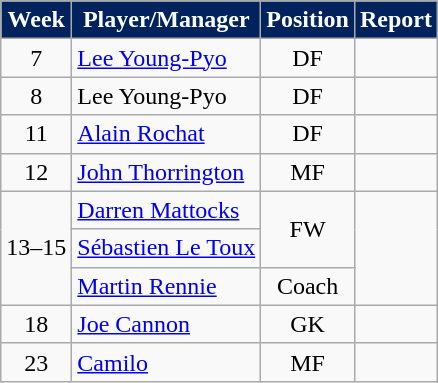<table class=wikitable>
<tr>
<th style="background:#00235D; color:white; text-align:center;">Week</th>
<th style="background:#00235D; color:white; text-align:center;">Player/Manager</th>
<th style="background:#00235D; color:white; text-align:center;">Position</th>
<th style="background:#00235D; color:white; text-align:center;">Report</th>
</tr>
<tr>
<td style="text-align: center;">7</td>
<td> <a href='#'>Lee Young-Pyo</a></td>
<td style="text-align: center;">DF</td>
<td></td>
</tr>
<tr>
<td style="text-align: center;">8</td>
<td> Lee Young-Pyo</td>
<td style="text-align: center;">DF</td>
<td></td>
</tr>
<tr>
<td style="text-align: center;">11</td>
<td> <a href='#'>Alain Rochat</a></td>
<td style="text-align: center;">DF</td>
<td></td>
</tr>
<tr>
<td style="text-align: center;">12</td>
<td> <a href='#'>John Thorrington</a></td>
<td style="text-align: center;">MF</td>
<td></td>
</tr>
<tr>
<td style="text-align: center;" rowspan="3">13–15</td>
<td> <a href='#'>Darren Mattocks</a></td>
<td style="text-align: center;" rowspan="2">FW</td>
<td rowspan="3"></td>
</tr>
<tr>
<td> <a href='#'>Sébastien Le Toux</a></td>
</tr>
<tr>
<td> <a href='#'>Martin Rennie</a></td>
<td style="text-align: center;">Coach</td>
</tr>
<tr>
<td style="text-align: center;">18</td>
<td> <a href='#'>Joe Cannon</a></td>
<td style="text-align: center;">GK</td>
<td> </td>
</tr>
<tr>
<td style="text-align: center;">23</td>
<td> <a href='#'>Camilo</a></td>
<td style="text-align: center;">MF</td>
<td></td>
</tr>
</table>
